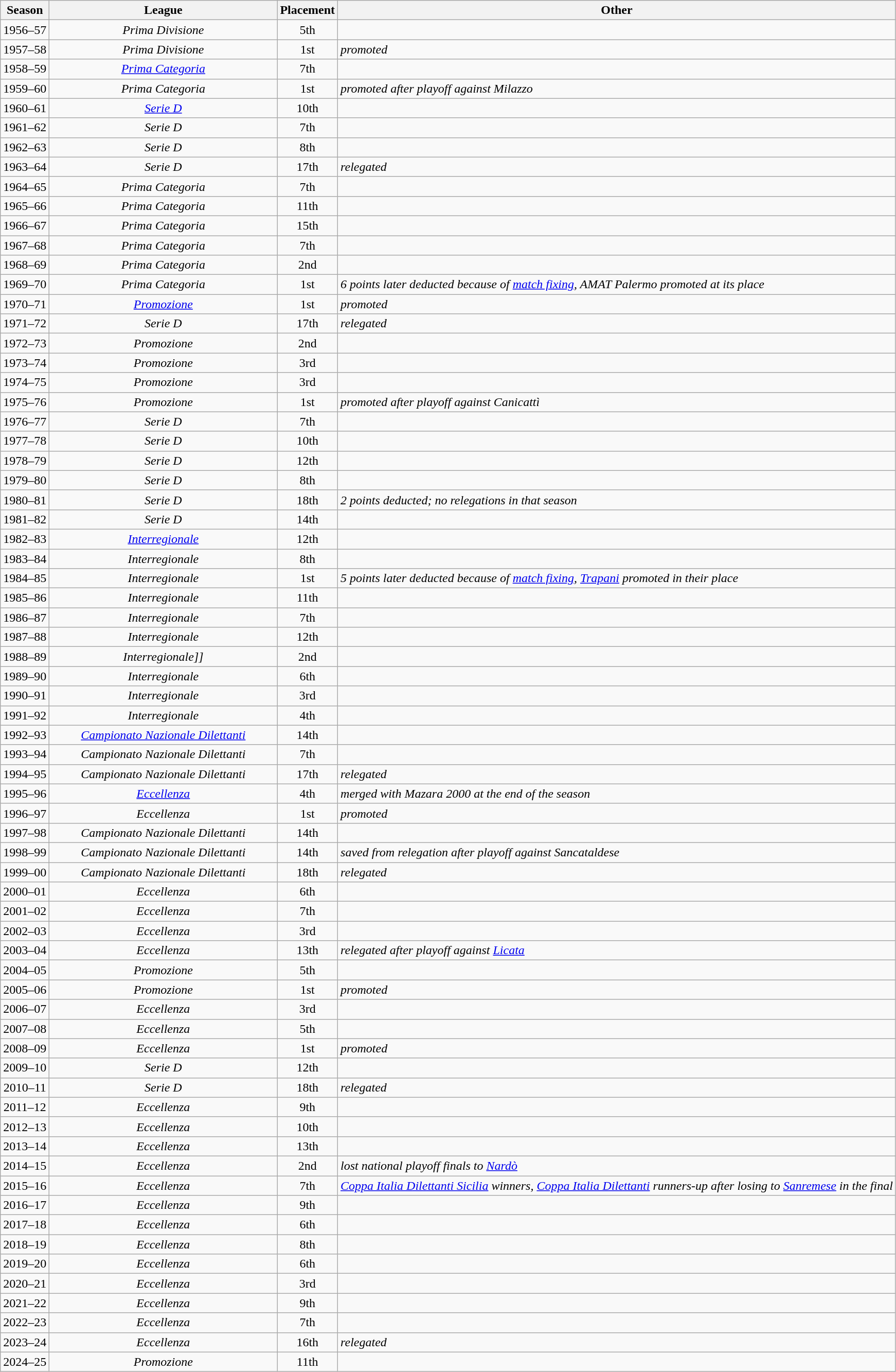<table class="wikitable" style="text-align: center">
<tr>
<th>Season</th>
<th style="width:18em">League</th>
<th>Placement</th>
<th>Other</th>
</tr>
<tr>
<td>1956–57</td>
<td><em>Prima Divisione</em></td>
<td>5th</td>
<td></td>
</tr>
<tr>
<td>1957–58</td>
<td><em>Prima Divisione</em></td>
<td>1st</td>
<td style="font-style: italic; text-align: left">promoted</td>
</tr>
<tr>
<td>1958–59</td>
<td><em><a href='#'>Prima Categoria</a></em></td>
<td>7th</td>
<td></td>
</tr>
<tr>
<td>1959–60</td>
<td><em>Prima Categoria</em></td>
<td>1st</td>
<td style="font-style: italic; text-align: left">promoted after playoff against Milazzo</td>
</tr>
<tr>
<td>1960–61</td>
<td><em><a href='#'>Serie D</a></em></td>
<td>10th</td>
<td></td>
</tr>
<tr>
<td>1961–62</td>
<td><em>Serie D</em></td>
<td>7th</td>
<td></td>
</tr>
<tr>
<td>1962–63</td>
<td><em>Serie D</em></td>
<td>8th</td>
<td></td>
</tr>
<tr>
<td>1963–64</td>
<td><em>Serie D</em></td>
<td>17th</td>
<td style="font-style: italic; text-align: left">relegated</td>
</tr>
<tr>
<td>1964–65</td>
<td><em>Prima Categoria</em></td>
<td>7th</td>
<td></td>
</tr>
<tr>
<td>1965–66</td>
<td><em>Prima Categoria</em></td>
<td>11th</td>
<td></td>
</tr>
<tr>
<td>1966–67</td>
<td><em>Prima Categoria</em></td>
<td>15th</td>
<td></td>
</tr>
<tr>
<td>1967–68</td>
<td><em>Prima Categoria</em></td>
<td>7th</td>
<td></td>
</tr>
<tr>
<td>1968–69</td>
<td><em>Prima Categoria</em></td>
<td>2nd</td>
<td></td>
</tr>
<tr>
<td>1969–70</td>
<td><em>Prima Categoria</em></td>
<td>1st</td>
<td style="font-style: italic; text-align: left">6 points later deducted because of <a href='#'>match fixing</a>, AMAT Palermo promoted at its place</td>
</tr>
<tr>
<td>1970–71</td>
<td><em><a href='#'>Promozione</a></em></td>
<td>1st</td>
<td style="font-style: italic; text-align: left">promoted</td>
</tr>
<tr>
<td>1971–72</td>
<td><em>Serie D</em></td>
<td>17th</td>
<td style="font-style: italic; text-align: left">relegated</td>
</tr>
<tr>
<td>1972–73</td>
<td><em>Promozione</em></td>
<td>2nd</td>
<td></td>
</tr>
<tr>
<td>1973–74</td>
<td><em>Promozione</em></td>
<td>3rd</td>
<td></td>
</tr>
<tr>
<td>1974–75</td>
<td><em>Promozione</em></td>
<td>3rd</td>
<td></td>
</tr>
<tr>
<td>1975–76</td>
<td><em>Promozione</em></td>
<td>1st</td>
<td style="font-style: italic; text-align: left">promoted after playoff against Canicattì</td>
</tr>
<tr>
<td>1976–77</td>
<td><em>Serie D</em></td>
<td>7th</td>
<td></td>
</tr>
<tr>
<td>1977–78</td>
<td><em>Serie D</em></td>
<td>10th</td>
<td></td>
</tr>
<tr>
<td>1978–79</td>
<td><em>Serie D</em></td>
<td>12th</td>
<td></td>
</tr>
<tr>
<td>1979–80</td>
<td><em>Serie D</em></td>
<td>8th</td>
<td></td>
</tr>
<tr>
<td>1980–81</td>
<td><em>Serie D</em></td>
<td>18th</td>
<td style="font-style: italic; text-align: left">2 points deducted; no relegations in that season</td>
</tr>
<tr>
<td>1981–82</td>
<td><em>Serie D</em></td>
<td>14th</td>
<td></td>
</tr>
<tr>
<td>1982–83</td>
<td><em><a href='#'>Interregionale</a></em></td>
<td>12th</td>
<td></td>
</tr>
<tr>
<td>1983–84</td>
<td><em>Interregionale</em></td>
<td>8th</td>
<td></td>
</tr>
<tr>
<td>1984–85</td>
<td><em>Interregionale</em></td>
<td>1st</td>
<td style="font-style: italic; text-align: left">5 points later deducted because of <a href='#'>match fixing</a>, <em><a href='#'>Trapani</a></em> promoted in their place</td>
</tr>
<tr>
<td>1985–86</td>
<td><em>Interregionale</em></td>
<td>11th</td>
<td></td>
</tr>
<tr>
<td>1986–87</td>
<td><em>Interregionale</em></td>
<td>7th</td>
<td></td>
</tr>
<tr>
<td>1987–88</td>
<td><em>Interregionale</em></td>
<td>12th</td>
<td></td>
</tr>
<tr>
<td>1988–89</td>
<td><em>Interregionale]]</em></td>
<td>2nd</td>
<td></td>
</tr>
<tr>
<td>1989–90</td>
<td><em>Interregionale</em></td>
<td>6th</td>
<td></td>
</tr>
<tr>
<td>1990–91</td>
<td><em>Interregionale</em></td>
<td>3rd</td>
<td></td>
</tr>
<tr>
<td>1991–92</td>
<td><em>Interregionale</em></td>
<td>4th</td>
<td></td>
</tr>
<tr>
<td>1992–93</td>
<td><em><a href='#'>Campionato Nazionale Dilettanti</a></em></td>
<td>14th</td>
<td></td>
</tr>
<tr>
<td>1993–94</td>
<td><em>Campionato Nazionale Dilettanti</em></td>
<td>7th</td>
<td></td>
</tr>
<tr>
<td>1994–95</td>
<td><em>Campionato Nazionale Dilettanti</em></td>
<td>17th</td>
<td style="font-style: italic; text-align: left">relegated</td>
</tr>
<tr>
<td>1995–96</td>
<td><em><a href='#'>Eccellenza</a></em></td>
<td>4th</td>
<td style="font-style: italic; text-align: left">merged with <em>Mazara 2000</em> at the end of the season</td>
</tr>
<tr>
<td>1996–97</td>
<td><em>Eccellenza</em></td>
<td>1st</td>
<td style="font-style: italic; text-align: left">promoted</td>
</tr>
<tr>
<td>1997–98</td>
<td><em>Campionato Nazionale Dilettanti</em></td>
<td>14th</td>
<td></td>
</tr>
<tr>
<td>1998–99</td>
<td><em>Campionato Nazionale Dilettanti</em></td>
<td>14th</td>
<td style="font-style: italic; text-align: left">saved from relegation after playoff against Sancataldese</td>
</tr>
<tr>
<td>1999–00</td>
<td><em>Campionato Nazionale Dilettanti</em></td>
<td>18th</td>
<td style="font-style: italic; text-align: left">relegated</td>
</tr>
<tr>
<td>2000–01</td>
<td><em>Eccellenza</em></td>
<td>6th</td>
<td></td>
</tr>
<tr>
<td>2001–02</td>
<td><em>Eccellenza</em></td>
<td>7th</td>
<td></td>
</tr>
<tr>
<td>2002–03</td>
<td><em>Eccellenza</em></td>
<td>3rd</td>
<td></td>
</tr>
<tr>
<td>2003–04</td>
<td><em>Eccellenza</em></td>
<td>13th</td>
<td style="font-style: italic; text-align: left">relegated after playoff against <a href='#'>Licata</a></td>
</tr>
<tr>
<td>2004–05</td>
<td><em>Promozione</em></td>
<td>5th</td>
<td></td>
</tr>
<tr>
<td>2005–06</td>
<td><em>Promozione</em></td>
<td>1st</td>
<td style="font-style: italic; text-align: left">promoted</td>
</tr>
<tr>
<td>2006–07</td>
<td><em>Eccellenza</em></td>
<td>3rd</td>
<td style="font-style: italic; text-align: left"></td>
</tr>
<tr>
<td>2007–08</td>
<td><em>Eccellenza</em></td>
<td>5th</td>
<td style="font-style: italic; text-align: left"></td>
</tr>
<tr>
<td>2008–09</td>
<td><em>Eccellenza</em></td>
<td>1st</td>
<td style="font-style: italic; text-align: left">promoted</td>
</tr>
<tr>
<td>2009–10</td>
<td><em>Serie D</em></td>
<td>12th</td>
<td style="font-style: italic; text-align: left"></td>
</tr>
<tr>
<td>2010–11</td>
<td><em>Serie D</em></td>
<td>18th</td>
<td style="font-style: italic; text-align: left">relegated</td>
</tr>
<tr>
<td>2011–12</td>
<td><em>Eccellenza</em></td>
<td>9th</td>
<td style="font-style: italic; text-align: left"></td>
</tr>
<tr>
<td>2012–13</td>
<td><em>Eccellenza</em></td>
<td>10th</td>
<td style="font-style: italic; text-align: left"></td>
</tr>
<tr>
<td>2013–14</td>
<td><em>Eccellenza</em></td>
<td>13th</td>
<td style="font-style: italic; text-align: left"></td>
</tr>
<tr>
<td>2014–15</td>
<td><em>Eccellenza</em></td>
<td>2nd</td>
<td style="font-style: italic; text-align: left"><em>lost national playoff finals to <a href='#'>Nardò</a></em></td>
</tr>
<tr>
<td>2015–16</td>
<td><em>Eccellenza</em></td>
<td>7th</td>
<td style="font-style: italic; text-align: left"><em><a href='#'>Coppa Italia Dilettanti Sicilia</a> winners, <a href='#'>Coppa Italia Dilettanti</a> runners-up after losing to <a href='#'>Sanremese</a> in the final</em></td>
</tr>
<tr>
<td>2016–17</td>
<td><em>Eccellenza</em></td>
<td>9th</td>
<td style="font-style: italic; text-align: left"></td>
</tr>
<tr>
<td>2017–18</td>
<td><em>Eccellenza</em></td>
<td>6th</td>
<td style="font-style: italic; text-align: left"></td>
</tr>
<tr>
<td>2018–19</td>
<td><em>Eccellenza</em></td>
<td>8th</td>
<td style="font-style: italic; text-align: left"></td>
</tr>
<tr>
<td>2019–20</td>
<td><em>Eccellenza</em></td>
<td>6th</td>
<td style="font-style: italic; text-align: left"></td>
</tr>
<tr>
<td>2020–21</td>
<td><em>Eccellenza</em></td>
<td>3rd</td>
<td style="font-style: italic; text-align: left"></td>
</tr>
<tr>
<td>2021–22</td>
<td><em>Eccellenza</em></td>
<td>9th</td>
<td style="font-style: italic; text-align: left"></td>
</tr>
<tr>
<td>2022–23</td>
<td><em>Eccellenza</em></td>
<td>7th</td>
<td style="font-style: italic; text-align: left"></td>
</tr>
<tr>
<td>2023–24</td>
<td><em>Eccellenza</em></td>
<td>16th</td>
<td style="font-style: italic; text-align: left">relegated</td>
</tr>
<tr>
<td>2024–25</td>
<td><em>Promozione</em></td>
<td>11th</td>
<td style="font-style: italic; text-align: left"></td>
</tr>
</table>
